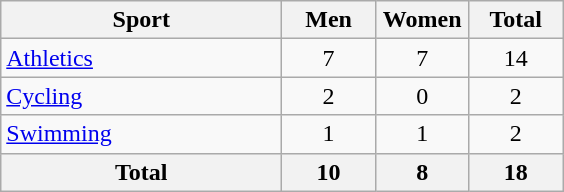<table class="wikitable sortable" style="text-align:center;">
<tr>
<th width=180>Sport</th>
<th width=55>Men</th>
<th width=55>Women</th>
<th width=55>Total</th>
</tr>
<tr>
<td align=left><a href='#'>Athletics</a></td>
<td>7</td>
<td>7</td>
<td>14</td>
</tr>
<tr>
<td align=left><a href='#'>Cycling</a></td>
<td>2</td>
<td>0</td>
<td>2</td>
</tr>
<tr>
<td align=left><a href='#'>Swimming</a></td>
<td>1</td>
<td>1</td>
<td>2</td>
</tr>
<tr>
<th>Total</th>
<th>10</th>
<th>8</th>
<th>18</th>
</tr>
</table>
